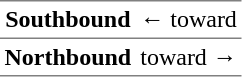<table border="1" cellspacing="0" cellpadding="3" frame="hsides" rules="rows">
<tr>
<th><span>Southbound</span></th>
<td>←  toward </td>
</tr>
<tr>
<th><span>Northbound</span></th>
<td>  toward  →</td>
</tr>
</table>
